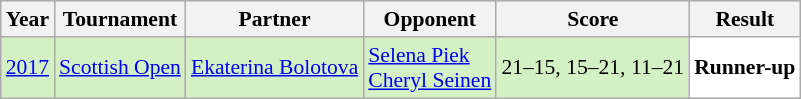<table class="sortable wikitable" style="font-size: 90%;">
<tr>
<th>Year</th>
<th>Tournament</th>
<th>Partner</th>
<th>Opponent</th>
<th>Score</th>
<th>Result</th>
</tr>
<tr style="background:#D4F1C5">
<td align="center"><a href='#'>2017</a></td>
<td align="left"><a href='#'>Scottish Open</a></td>
<td align="left"> <a href='#'>Ekaterina Bolotova</a></td>
<td align="left"> <a href='#'>Selena Piek</a><br> <a href='#'>Cheryl Seinen</a></td>
<td align="left">21–15, 15–21, 11–21</td>
<td style="text-align:left; background:white"> <strong>Runner-up</strong></td>
</tr>
</table>
